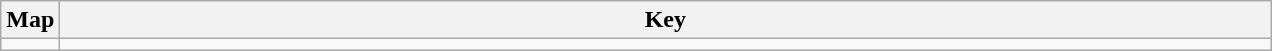<table class="wikitable mw-collapsible">
<tr>
<th>Map</th>
<th style=width:50em>Key</th>
</tr>
<tr>
<td></td>
<td></td>
</tr>
</table>
